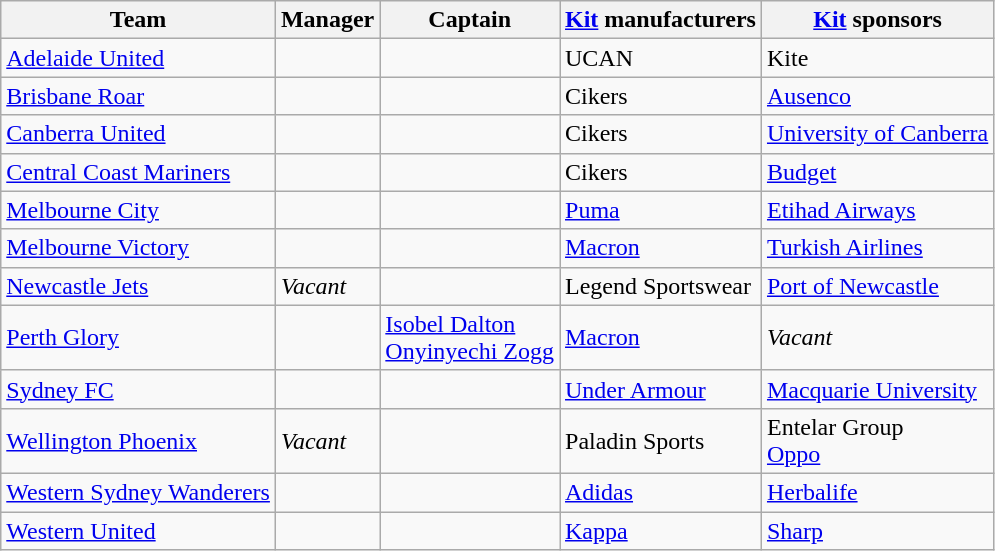<table class="wikitable sortable" style="text-align: left;">
<tr>
<th>Team</th>
<th>Manager</th>
<th>Captain</th>
<th><a href='#'>Kit</a> manufacturers</th>
<th><a href='#'>Kit</a> sponsors</th>
</tr>
<tr>
<td><a href='#'>Adelaide United</a></td>
<td></td>
<td></td>
<td>UCAN</td>
<td>Kite</td>
</tr>
<tr>
<td><a href='#'>Brisbane Roar</a></td>
<td></td>
<td></td>
<td>Cikers</td>
<td><a href='#'>Ausenco</a></td>
</tr>
<tr>
<td><a href='#'>Canberra United</a></td>
<td></td>
<td></td>
<td>Cikers</td>
<td><a href='#'>University of Canberra</a></td>
</tr>
<tr>
<td><a href='#'>Central Coast Mariners</a></td>
<td></td>
<td></td>
<td>Cikers</td>
<td><a href='#'>Budget</a></td>
</tr>
<tr>
<td><a href='#'>Melbourne City</a></td>
<td></td>
<td></td>
<td><a href='#'>Puma</a></td>
<td><a href='#'>Etihad Airways</a></td>
</tr>
<tr>
<td><a href='#'>Melbourne Victory</a></td>
<td></td>
<td></td>
<td><a href='#'>Macron</a></td>
<td><a href='#'>Turkish Airlines</a></td>
</tr>
<tr>
<td><a href='#'>Newcastle Jets</a></td>
<td><em>Vacant</em></td>
<td></td>
<td>Legend Sportswear</td>
<td><a href='#'>Port of Newcastle</a></td>
</tr>
<tr>
<td><a href='#'>Perth Glory</a></td>
<td></td>
<td> <a href='#'>Isobel Dalton</a> <br> <a href='#'>Onyinyechi Zogg</a></td>
<td><a href='#'>Macron</a></td>
<td><em>Vacant</em></td>
</tr>
<tr>
<td><a href='#'>Sydney FC</a></td>
<td></td>
<td></td>
<td><a href='#'>Under Armour</a></td>
<td><a href='#'>Macquarie University</a></td>
</tr>
<tr>
<td><a href='#'>Wellington Phoenix</a></td>
<td><em>Vacant</em></td>
<td></td>
<td>Paladin Sports</td>
<td>Entelar Group <br><a href='#'>Oppo</a></td>
</tr>
<tr>
<td><a href='#'>Western Sydney Wanderers</a></td>
<td></td>
<td></td>
<td><a href='#'>Adidas</a></td>
<td><a href='#'>Herbalife</a></td>
</tr>
<tr>
<td><a href='#'>Western United</a></td>
<td></td>
<td></td>
<td><a href='#'>Kappa</a></td>
<td><a href='#'>Sharp</a></td>
</tr>
</table>
